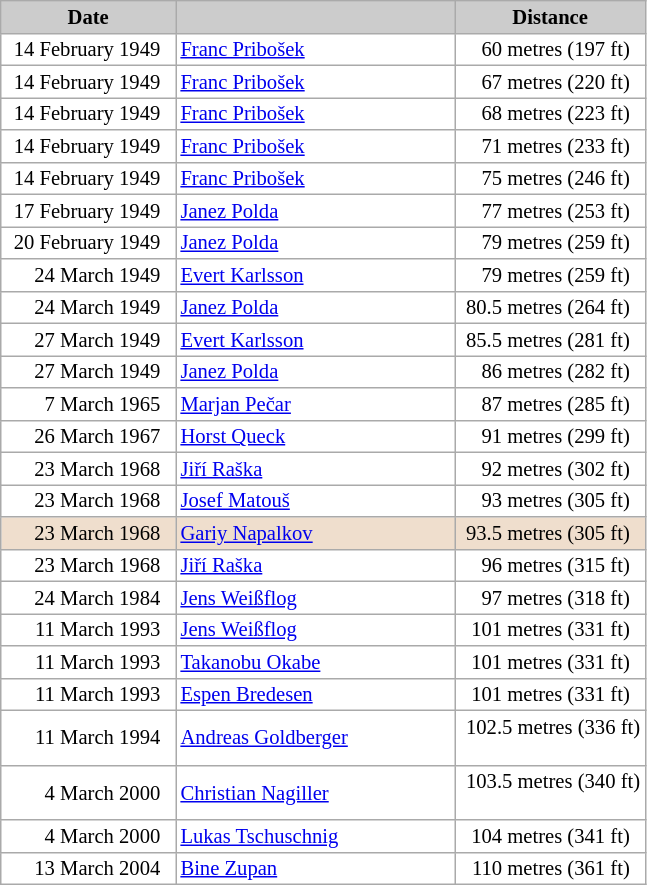<table class="wikitable plainrowheaders" style="background:#fff; font-size:86%; line-height:15px; border:grey solid 1px; border-collapse:collapse;">
<tr style="background:#ccc; text-align:center;">
<th style="background:#ccc;" width="110">Date</th>
<th style="background:#ccc;" width="180"></th>
<th style="background:#ccc;" width="120">Distance</th>
</tr>
<tr>
<td align=right>14 February 1949  </td>
<td> <a href='#'>Franc Pribošek</a></td>
<td align=right>60 metres (197 ft)  </td>
</tr>
<tr>
<td align=right>14 February 1949  </td>
<td> <a href='#'>Franc Pribošek</a></td>
<td align=right>67 metres (220 ft)  </td>
</tr>
<tr>
<td align=right>14 February 1949  </td>
<td> <a href='#'>Franc Pribošek</a></td>
<td align=right>68 metres (223 ft)  </td>
</tr>
<tr>
<td align=right>14 February 1949  </td>
<td> <a href='#'>Franc Pribošek</a></td>
<td align=right>71 metres (233 ft)  </td>
</tr>
<tr>
<td align=right>14 February 1949  </td>
<td> <a href='#'>Franc Pribošek</a></td>
<td align=right>75 metres (246 ft)  </td>
</tr>
<tr>
<td align=right>17 February 1949  </td>
<td> <a href='#'>Janez Polda</a></td>
<td align=right>77 metres (253 ft)  </td>
</tr>
<tr>
<td align=right>20 February 1949  </td>
<td> <a href='#'>Janez Polda</a></td>
<td align=right>79 metres (259 ft)  </td>
</tr>
<tr>
<td align=right>24 March 1949  </td>
<td> <a href='#'>Evert Karlsson</a></td>
<td align=right>79 metres (259 ft)  </td>
</tr>
<tr>
<td align=right>24 March 1949  </td>
<td> <a href='#'>Janez Polda</a></td>
<td align=right>80.5 metres (264 ft)  </td>
</tr>
<tr>
<td align=right>27 March 1949  </td>
<td> <a href='#'>Evert Karlsson</a></td>
<td align=right>85.5 metres (281 ft)  </td>
</tr>
<tr>
<td align=right>27 March 1949  </td>
<td> <a href='#'>Janez Polda</a></td>
<td align=right>86 metres (282 ft)  </td>
</tr>
<tr>
<td align=right>7 March 1965  </td>
<td> <a href='#'>Marjan Pečar</a></td>
<td align=right>87 metres (285 ft)  </td>
</tr>
<tr>
<td align=right>26 March 1967  </td>
<td> <a href='#'>Horst Queck</a></td>
<td align=right>91 metres (299 ft)  </td>
</tr>
<tr>
<td align=right>23 March 1968  </td>
<td> <a href='#'>Jiří Raška</a></td>
<td align=right>92 metres (302 ft)  </td>
</tr>
<tr>
<td align=right>23 March 1968  </td>
<td> <a href='#'>Josef Matouš</a></td>
<td align=right>93 metres (305 ft)  </td>
</tr>
<tr bgcolor=#EFDECD>
<td align=right>23 March 1968  </td>
<td> <a href='#'>Gariy Napalkov</a></td>
<td align=right>93.5 metres (305 ft)  </td>
</tr>
<tr>
<td align=right>23 March 1968  </td>
<td> <a href='#'>Jiří Raška</a></td>
<td align=right>96 metres (315 ft)  </td>
</tr>
<tr>
<td align=right>24 March 1984  </td>
<td> <a href='#'>Jens Weißflog</a></td>
<td align=right>97 metres (318 ft)  </td>
</tr>
<tr>
<td align=right>11 March 1993  </td>
<td> <a href='#'>Jens Weißflog</a></td>
<td align=right>101 metres (331 ft)  </td>
</tr>
<tr>
<td align=right>11 March 1993  </td>
<td> <a href='#'>Takanobu Okabe</a></td>
<td align=right>101 metres (331 ft)  </td>
</tr>
<tr>
<td align=right>11 March 1993  </td>
<td> <a href='#'>Espen Bredesen</a></td>
<td align=right>101 metres (331 ft)  </td>
</tr>
<tr>
<td align=right>11 March 1994  </td>
<td> <a href='#'>Andreas Goldberger</a></td>
<td align=right>102.5 metres (336 ft)  </td>
</tr>
<tr>
<td align=right>4 March 2000  </td>
<td> <a href='#'>Christian Nagiller</a></td>
<td align=right>103.5 metres (340 ft)  </td>
</tr>
<tr>
<td align=right>4 March 2000  </td>
<td> <a href='#'>Lukas Tschuschnig</a></td>
<td align=right>104 metres (341 ft)  </td>
</tr>
<tr>
<td align=right>13 March 2004  </td>
<td> <a href='#'>Bine Zupan</a></td>
<td align=right>110 metres (361 ft)  </td>
</tr>
</table>
